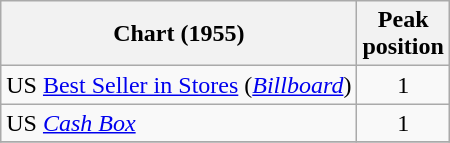<table class="wikitable sortable">
<tr>
<th>Chart (1955)</th>
<th>Peak<br>position</th>
</tr>
<tr>
<td>US <a href='#'>Best Seller in Stores</a> (<a href='#'><em>Billboard</em></a>)</td>
<td style="text-align:center;">1</td>
</tr>
<tr>
<td>US <em><a href='#'>Cash Box</a></em></td>
<td style="text-align:center;">1</td>
</tr>
<tr>
</tr>
</table>
